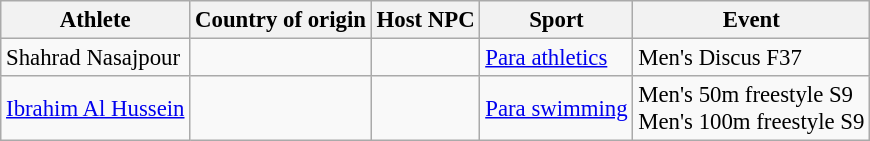<table class='sortable wikitable' style=font-size:95%>
<tr>
<th>Athlete</th>
<th>Country of origin</th>
<th>Host NPC</th>
<th>Sport</th>
<th>Event</th>
</tr>
<tr>
<td>Shahrad Nasajpour</td>
<td></td>
<td></td>
<td><a href='#'>Para athletics</a></td>
<td>Men's Discus F37</td>
</tr>
<tr>
<td><a href='#'>Ibrahim Al Hussein</a></td>
<td></td>
<td></td>
<td><a href='#'> Para swimming</a></td>
<td>Men's 50m freestyle S9<br>Men's 100m freestyle S9</td>
</tr>
</table>
